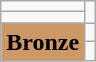<table class="wikitable">
<tr>
<td></td>
</tr>
<tr>
<td></td>
</tr>
<tr>
<td rowspan="2" bgcolor="#cc9966"><strong>Bronze</strong></td>
<td></td>
</tr>
<tr>
<td></td>
</tr>
</table>
